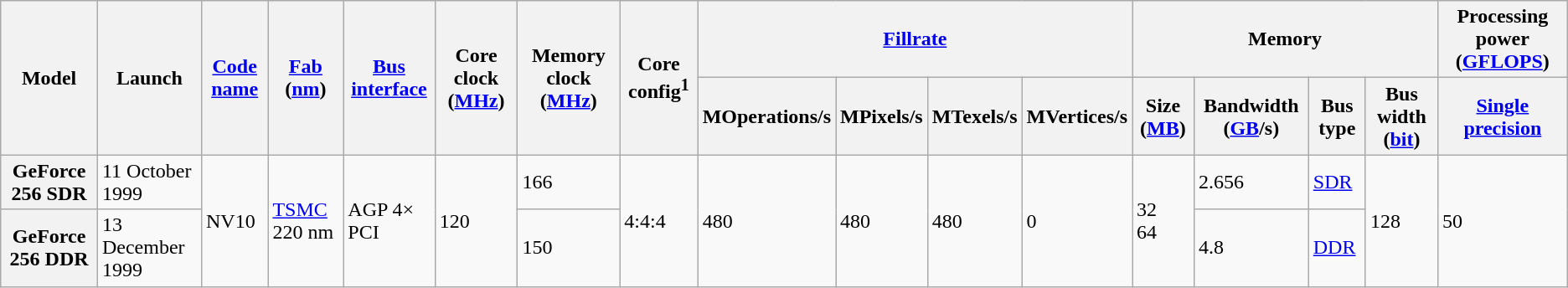<table class="wikitable">
<tr>
<th rowspan="2">Model</th>
<th rowspan="2">Launch</th>
<th rowspan="2"><a href='#'>Code name</a></th>
<th rowspan="2"><a href='#'>Fab</a> (<a href='#'>nm</a>)</th>
<th rowspan="2"><a href='#'>Bus</a> <a href='#'>interface</a></th>
<th rowspan="2">Core clock (<a href='#'>MHz</a>)</th>
<th rowspan="2">Memory clock (<a href='#'>MHz</a>)</th>
<th rowspan="2">Core config<sup>1</sup></th>
<th colspan="4"><a href='#'>Fillrate</a></th>
<th colspan="4">Memory</th>
<th>Processing power (<a href='#'>GFLOPS</a>)</th>
</tr>
<tr>
<th>MOperations/s</th>
<th>MPixels/s</th>
<th>MTexels/s</th>
<th>MVertices/s</th>
<th>Size (<a href='#'>MB</a>)</th>
<th>Bandwidth (<a href='#'>GB</a>/s)</th>
<th>Bus type</th>
<th>Bus width (<a href='#'>bit</a>)</th>
<th><a href='#'>Single precision</a></th>
</tr>
<tr>
<th>GeForce 256 SDR</th>
<td>11 October 1999</td>
<td rowspan="2">NV10</td>
<td rowspan="2"><a href='#'>TSMC</a> 220 nm</td>
<td rowspan="2">AGP 4×<br>PCI</td>
<td rowspan="2">120</td>
<td>166</td>
<td rowspan="2">4:4:4</td>
<td rowspan="2">480</td>
<td rowspan="2">480</td>
<td rowspan="2">480</td>
<td rowspan="2">0</td>
<td rowspan="2">32<br>64</td>
<td>2.656</td>
<td><a href='#'>SDR</a></td>
<td rowspan="2">128</td>
<td rowspan="2">50</td>
</tr>
<tr>
<th>GeForce 256 DDR</th>
<td>13 December 1999</td>
<td>150</td>
<td>4.8</td>
<td><a href='#'>DDR</a></td>
</tr>
</table>
